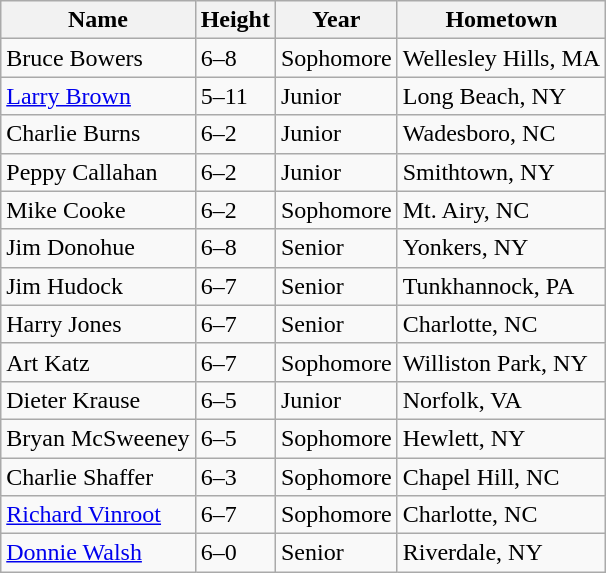<table class="wikitable" border="1">
<tr>
<th>Name</th>
<th>Height</th>
<th>Year</th>
<th>Hometown </th>
</tr>
<tr>
<td>Bruce Bowers</td>
<td>6–8</td>
<td>Sophomore</td>
<td>Wellesley Hills, MA</td>
</tr>
<tr>
<td><a href='#'>Larry Brown</a></td>
<td>5–11</td>
<td>Junior</td>
<td>Long Beach, NY</td>
</tr>
<tr>
<td>Charlie Burns</td>
<td>6–2</td>
<td>Junior</td>
<td>Wadesboro, NC</td>
</tr>
<tr>
<td>Peppy Callahan</td>
<td>6–2</td>
<td>Junior</td>
<td>Smithtown, NY</td>
</tr>
<tr>
<td>Mike Cooke</td>
<td>6–2</td>
<td>Sophomore</td>
<td>Mt. Airy, NC</td>
</tr>
<tr>
<td>Jim Donohue</td>
<td>6–8</td>
<td>Senior</td>
<td>Yonkers, NY</td>
</tr>
<tr>
<td>Jim Hudock</td>
<td>6–7</td>
<td>Senior</td>
<td>Tunkhannock, PA</td>
</tr>
<tr>
<td>Harry Jones</td>
<td>6–7</td>
<td>Senior</td>
<td>Charlotte, NC</td>
</tr>
<tr>
<td>Art Katz</td>
<td>6–7</td>
<td>Sophomore</td>
<td>Williston Park, NY</td>
</tr>
<tr>
<td>Dieter Krause</td>
<td>6–5</td>
<td>Junior</td>
<td>Norfolk, VA</td>
</tr>
<tr>
<td>Bryan McSweeney</td>
<td>6–5</td>
<td>Sophomore</td>
<td>Hewlett, NY</td>
</tr>
<tr>
<td>Charlie Shaffer</td>
<td>6–3</td>
<td>Sophomore</td>
<td>Chapel Hill, NC</td>
</tr>
<tr>
<td><a href='#'>Richard Vinroot</a></td>
<td>6–7</td>
<td>Sophomore</td>
<td>Charlotte, NC</td>
</tr>
<tr>
<td><a href='#'>Donnie Walsh</a></td>
<td>6–0</td>
<td>Senior</td>
<td>Riverdale, NY</td>
</tr>
</table>
